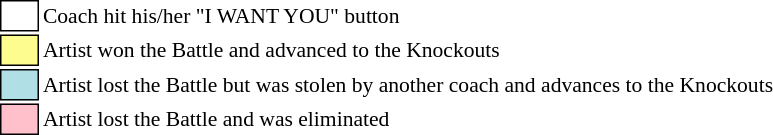<table class="toccolours" style="font-size: 90%; white-space: nowrap;">
<tr>
<td style="background:white; border:1px solid black;"> <strong></strong> </td>
<td>Coach hit his/her "I WANT YOU" button</td>
</tr>
<tr>
<td style="background:#fdfc8f; border:1px solid black;">      </td>
<td>Artist won the Battle and advanced to the Knockouts</td>
</tr>
<tr>
<td style="background:#b0e0e6; border:1px solid black;">      </td>
<td>Artist lost the Battle but was stolen by another coach and advances to the Knockouts</td>
</tr>
<tr>
<td style="background:pink; border:1px solid black;">      </td>
<td>Artist lost the Battle and was eliminated</td>
</tr>
</table>
